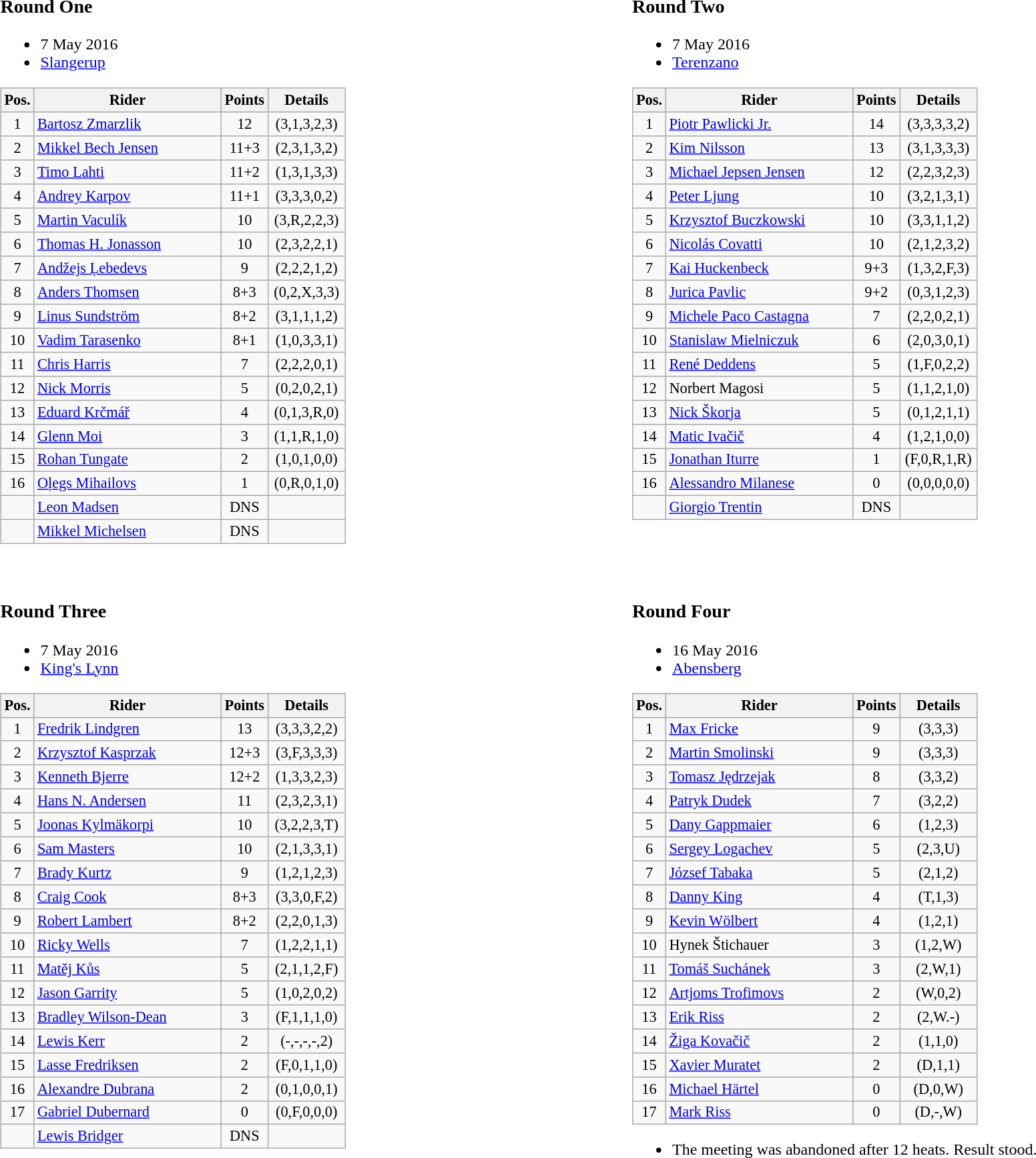<table width=100%>
<tr>
<td width=50% valign=top><br><h3>Round One</h3><ul><li>7 May 2016</li><li> <a href='#'>Slangerup</a></li></ul><table class=wikitable style="font-size:93%; text-align:center;">
<tr>
<th width=25px>Pos.</th>
<th width=180px>Rider</th>
<th width=40px>Points</th>
<th width=70px>Details</th>
</tr>
<tr>
<td>1</td>
<td style="text-align:left;"> <a href='#'>Bartosz Zmarzlik</a></td>
<td>12</td>
<td>(3,1,3,2,3)</td>
</tr>
<tr>
<td>2</td>
<td style="text-align:left;">  <a href='#'>Mikkel Bech Jensen</a></td>
<td>11+3</td>
<td>(2,3,1,3,2)</td>
</tr>
<tr>
<td>3</td>
<td style="text-align:left;">  <a href='#'>Timo Lahti</a></td>
<td>11+2</td>
<td>(1,3,1,3,3)</td>
</tr>
<tr>
<td>4</td>
<td style="text-align:left;"> <a href='#'>Andrey Karpov</a></td>
<td>11+1</td>
<td>(3,3,3,0,2)</td>
</tr>
<tr>
<td>5</td>
<td style="text-align:left;"> <a href='#'>Martin Vaculík</a></td>
<td>10</td>
<td>(3,R,2,2,3)</td>
</tr>
<tr>
<td>6</td>
<td style="text-align:left;"> <a href='#'>Thomas H. Jonasson</a></td>
<td>10</td>
<td>(2,3,2,2,1)</td>
</tr>
<tr>
<td>7</td>
<td style="text-align:left;"> <a href='#'>Andžejs Ļebedevs</a></td>
<td>9</td>
<td>(2,2,2,1,2)</td>
</tr>
<tr>
<td>8</td>
<td style="text-align:left;"> <a href='#'>Anders Thomsen</a></td>
<td>8+3</td>
<td>(0,2,X,3,3)</td>
</tr>
<tr>
<td>9</td>
<td style="text-align:left;"> <a href='#'>Linus Sundström</a></td>
<td>8+2</td>
<td>(3,1,1,1,2)</td>
</tr>
<tr>
<td>10</td>
<td style="text-align:left;"> <a href='#'>Vadim Tarasenko</a></td>
<td>8+1</td>
<td>(1,0,3,3,1)</td>
</tr>
<tr>
<td>11</td>
<td style="text-align:left;"> <a href='#'>Chris Harris</a></td>
<td>7</td>
<td>(2,2,2,0,1)</td>
</tr>
<tr>
<td>12</td>
<td style="text-align:left;"> <a href='#'>Nick Morris</a></td>
<td>5</td>
<td>(0,2,0,2,1)</td>
</tr>
<tr>
<td>13</td>
<td style="text-align:left;"> <a href='#'>Eduard Krčmář</a></td>
<td>4</td>
<td>(0,1,3,R,0)</td>
</tr>
<tr>
<td>14</td>
<td style="text-align:left;"> <a href='#'>Glenn Moi</a></td>
<td>3</td>
<td>(1,1,R,1,0)</td>
</tr>
<tr>
<td>15</td>
<td style="text-align:left;"> <a href='#'>Rohan Tungate</a></td>
<td>2</td>
<td>(1,0,1,0,0)</td>
</tr>
<tr>
<td>16</td>
<td style="text-align:left;"> <a href='#'>Oļegs Mihailovs</a></td>
<td>1</td>
<td>(0,R,0,1,0)</td>
</tr>
<tr>
<td></td>
<td style="text-align:left;"> <a href='#'>Leon Madsen</a></td>
<td>DNS</td>
<td></td>
</tr>
<tr>
<td></td>
<td style="text-align:left;"> <a href='#'>Mikkel Michelsen</a></td>
<td>DNS</td>
<td></td>
</tr>
</table>
</td>
<td width=50% valign=top><br><h3>Round Two</h3><ul><li>7 May 2016</li><li> <a href='#'>Terenzano</a></li></ul><table class=wikitable style="font-size:93%; text-align:center;">
<tr>
<th width=25px>Pos.</th>
<th width=180px>Rider</th>
<th width=40px>Points</th>
<th width=70px>Details</th>
</tr>
<tr>
<td>1</td>
<td style="text-align:left;"> <a href='#'>Piotr Pawlicki Jr.</a></td>
<td>14</td>
<td>(3,3,3,3,2)</td>
</tr>
<tr>
<td>2</td>
<td style="text-align:left;"> <a href='#'>Kim Nilsson</a></td>
<td>13</td>
<td>(3,1,3,3,3)</td>
</tr>
<tr>
<td>3</td>
<td style="text-align:left;"> <a href='#'>Michael Jepsen Jensen</a></td>
<td>12</td>
<td>(2,2,3,2,3)</td>
</tr>
<tr>
<td>4</td>
<td style="text-align:left;"> <a href='#'>Peter Ljung</a></td>
<td>10</td>
<td>(3,2,1,3,1)</td>
</tr>
<tr>
<td>5</td>
<td style="text-align:left;"> <a href='#'>Krzysztof Buczkowski</a></td>
<td>10</td>
<td>(3,3,1,1,2)</td>
</tr>
<tr>
<td>6</td>
<td style="text-align:left;"> <a href='#'>Nicolás Covatti</a></td>
<td>10</td>
<td>(2,1,2,3,2)</td>
</tr>
<tr>
<td>7</td>
<td style="text-align:left;"> <a href='#'>Kai Huckenbeck</a></td>
<td>9+3</td>
<td>(1,3,2,F,3)</td>
</tr>
<tr>
<td>8</td>
<td style="text-align:left;"> <a href='#'>Jurica Pavlic</a></td>
<td>9+2</td>
<td>(0,3,1,2,3)</td>
</tr>
<tr>
<td>9</td>
<td style="text-align:left;"> <a href='#'>Michele Paco Castagna</a></td>
<td>7</td>
<td>(2,2,0,2,1)</td>
</tr>
<tr>
<td>10</td>
<td style="text-align:left;"> <a href='#'>Stanislaw Mielniczuk</a></td>
<td>6</td>
<td>(2,0,3,0,1)</td>
</tr>
<tr>
<td>11</td>
<td style="text-align:left;"> <a href='#'>René Deddens</a></td>
<td>5</td>
<td>(1,F,0,2,2)</td>
</tr>
<tr>
<td>12</td>
<td style="text-align:left;"> Norbert Magosi</td>
<td>5</td>
<td>(1,1,2,1,0)</td>
</tr>
<tr>
<td>13</td>
<td style="text-align:left;"> <a href='#'>Nick Škorja</a></td>
<td>5</td>
<td>(0,1,2,1,1)</td>
</tr>
<tr>
<td>14</td>
<td style="text-align:left;"> <a href='#'>Matic Ivačič</a></td>
<td>4</td>
<td>(1,2,1,0,0)</td>
</tr>
<tr>
<td>15</td>
<td style="text-align:left;"> <a href='#'>Jonathan Iturre</a></td>
<td>1</td>
<td>(F,0,R,1,R)</td>
</tr>
<tr>
<td>16</td>
<td style="text-align:left;"> <a href='#'>Alessandro Milanese</a></td>
<td>0</td>
<td>(0,0,0,0,0)</td>
</tr>
<tr>
<td></td>
<td style="text-align:left;"> <a href='#'>Giorgio Trentin</a></td>
<td>DNS</td>
<td></td>
</tr>
</table>
</td>
</tr>
<tr>
<td valign=top><br><h3>Round Three</h3><ul><li>7 May 2016</li><li> <a href='#'>King's Lynn</a></li></ul><table class=wikitable style="font-size:93%; text-align:center;">
<tr>
<th width=25px>Pos.</th>
<th width=180px>Rider</th>
<th width=40px>Points</th>
<th width=70px>Details</th>
</tr>
<tr>
<td>1</td>
<td style="text-align:left;"> <a href='#'>Fredrik Lindgren</a></td>
<td>13</td>
<td>(3,3,3,2,2)</td>
</tr>
<tr>
<td>2</td>
<td style="text-align:left;"> <a href='#'>Krzysztof Kasprzak</a></td>
<td>12+3</td>
<td>(3,F,3,3,3)</td>
</tr>
<tr>
<td>3</td>
<td style="text-align:left;"> <a href='#'>Kenneth Bjerre</a></td>
<td>12+2</td>
<td>(1,3,3,2,3)</td>
</tr>
<tr>
<td>4</td>
<td style="text-align:left;"> <a href='#'>Hans N. Andersen</a></td>
<td>11</td>
<td>(2,3,2,3,1)</td>
</tr>
<tr>
<td>5</td>
<td style="text-align:left;"> <a href='#'>Joonas Kylmäkorpi</a></td>
<td>10</td>
<td>(3,2,2,3,T)</td>
</tr>
<tr>
<td>6</td>
<td style="text-align:left;"> <a href='#'>Sam Masters</a></td>
<td>10</td>
<td>(2,1,3,3,1)</td>
</tr>
<tr>
<td>7</td>
<td style="text-align:left;"> <a href='#'>Brady Kurtz</a></td>
<td>9</td>
<td>(1,2,1,2,3)</td>
</tr>
<tr>
<td>8</td>
<td style="text-align:left;"> <a href='#'>Craig Cook</a></td>
<td>8+3</td>
<td>(3,3,0,F,2)</td>
</tr>
<tr>
<td>9</td>
<td style="text-align:left;"> <a href='#'>Robert Lambert</a></td>
<td>8+2</td>
<td>(2,2,0,1,3)</td>
</tr>
<tr>
<td>10</td>
<td style="text-align:left;"> <a href='#'>Ricky Wells</a></td>
<td>7</td>
<td>(1,2,2,1,1)</td>
</tr>
<tr>
<td>11</td>
<td style="text-align:left;"> <a href='#'>Matěj Kůs</a></td>
<td>5</td>
<td>(2,1,1,2,F)</td>
</tr>
<tr>
<td>12</td>
<td style="text-align:left;"> <a href='#'>Jason Garrity</a></td>
<td>5</td>
<td>(1,0,2,0,2)</td>
</tr>
<tr>
<td>13</td>
<td style="text-align:left;"> <a href='#'>Bradley Wilson-Dean</a></td>
<td>3</td>
<td>(F,1,1,1,0)</td>
</tr>
<tr>
<td>14</td>
<td style="text-align:left;"> <a href='#'>Lewis Kerr</a></td>
<td>2</td>
<td>(-,-,-,-,2)</td>
</tr>
<tr>
<td>15</td>
<td style="text-align:left;"> <a href='#'>Lasse Fredriksen</a></td>
<td>2</td>
<td>(F,0,1,1,0)</td>
</tr>
<tr>
<td>16</td>
<td style="text-align:left;"> <a href='#'>Alexandre Dubrana</a></td>
<td>2</td>
<td>(0,1,0,0,1)</td>
</tr>
<tr>
<td>17</td>
<td style="text-align:left;"> <a href='#'>Gabriel Dubernard</a></td>
<td>0</td>
<td>(0,F,0,0,0)</td>
</tr>
<tr>
<td></td>
<td style="text-align:left;"> <a href='#'>Lewis Bridger</a></td>
<td>DNS</td>
<td></td>
</tr>
</table>
</td>
<td width=50% valign=top><br><h3>Round Four</h3><ul><li>16 May 2016</li><li> <a href='#'>Abensberg</a></li></ul><table class=wikitable style="font-size:93%; text-align:center;">
<tr>
<th width=25px>Pos.</th>
<th width=180px>Rider</th>
<th width=40px>Points</th>
<th width=70px>Details</th>
</tr>
<tr>
<td>1</td>
<td style="text-align:left;"> <a href='#'>Max Fricke</a></td>
<td>9</td>
<td>(3,3,3)</td>
</tr>
<tr>
<td>2</td>
<td style="text-align:left;"> <a href='#'>Martin Smolinski</a></td>
<td>9</td>
<td>(3,3,3)</td>
</tr>
<tr>
<td>3</td>
<td style="text-align:left;"> <a href='#'>Tomasz Jędrzejak</a></td>
<td>8</td>
<td>(3,3,2)</td>
</tr>
<tr>
<td>4</td>
<td style="text-align:left;"> <a href='#'>Patryk Dudek</a></td>
<td>7</td>
<td>(3,2,2)</td>
</tr>
<tr>
<td>5</td>
<td style="text-align:left;"> <a href='#'>Dany Gappmaier</a></td>
<td>6</td>
<td>(1,2,3)</td>
</tr>
<tr>
<td>6</td>
<td style="text-align:left;"> <a href='#'>Sergey Logachev</a></td>
<td>5</td>
<td>(2,3,U)</td>
</tr>
<tr>
<td>7</td>
<td style="text-align:left;"> <a href='#'>József Tabaka</a></td>
<td>5</td>
<td>(2,1,2)</td>
</tr>
<tr>
<td>8</td>
<td style="text-align:left;"> <a href='#'>Danny King</a></td>
<td>4</td>
<td>(T,1,3)</td>
</tr>
<tr>
<td>9</td>
<td style="text-align:left;"> <a href='#'>Kevin Wölbert</a></td>
<td>4</td>
<td>(1,2,1)</td>
</tr>
<tr>
<td>10</td>
<td style="text-align:left;"> Hynek Štichauer</td>
<td>3</td>
<td>(1,2,W)</td>
</tr>
<tr>
<td>11</td>
<td style="text-align:left;"> <a href='#'>Tomáš Suchánek</a></td>
<td>3</td>
<td>(2,W,1)</td>
</tr>
<tr>
<td>12</td>
<td style="text-align:left;"> <a href='#'>Artjoms Trofimovs</a></td>
<td>2</td>
<td>(W,0,2)</td>
</tr>
<tr>
<td>13</td>
<td style="text-align:left;"> <a href='#'>Erik Riss</a></td>
<td>2</td>
<td>(2,W.-)</td>
</tr>
<tr>
<td>14</td>
<td style="text-align:left;"> <a href='#'>Žiga Kovačič</a></td>
<td>2</td>
<td>(1,1,0)</td>
</tr>
<tr>
<td>15</td>
<td style="text-align:left;"> <a href='#'>Xavier Muratet</a></td>
<td>2</td>
<td>(D,1,1)</td>
</tr>
<tr>
<td>16</td>
<td style="text-align:left;"> <a href='#'>Michael Härtel</a></td>
<td>0</td>
<td>(D,0,W)</td>
</tr>
<tr>
<td>17</td>
<td style="text-align:left;"> <a href='#'>Mark Riss</a></td>
<td>0</td>
<td>(D,-,W)</td>
</tr>
</table>
<ul><li>The meeting was abandoned after 12 heats. Result stood.</li></ul></td>
</tr>
<tr>
</tr>
</table>
